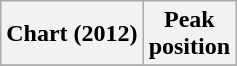<table class="wikitable">
<tr>
<th>Chart (2012)</th>
<th>Peak<br>position</th>
</tr>
<tr>
</tr>
</table>
